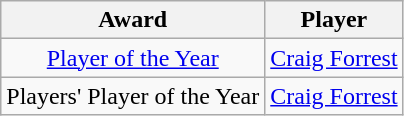<table class="wikitable" style="text-align:center">
<tr>
<th width=0%>Award</th>
<th width=0%>Player</th>
</tr>
<tr>
<td><a href='#'>Player of the Year</a></td>
<td> <a href='#'>Craig Forrest</a></td>
</tr>
<tr>
<td>Players' Player of the Year</td>
<td> <a href='#'>Craig Forrest</a></td>
</tr>
</table>
